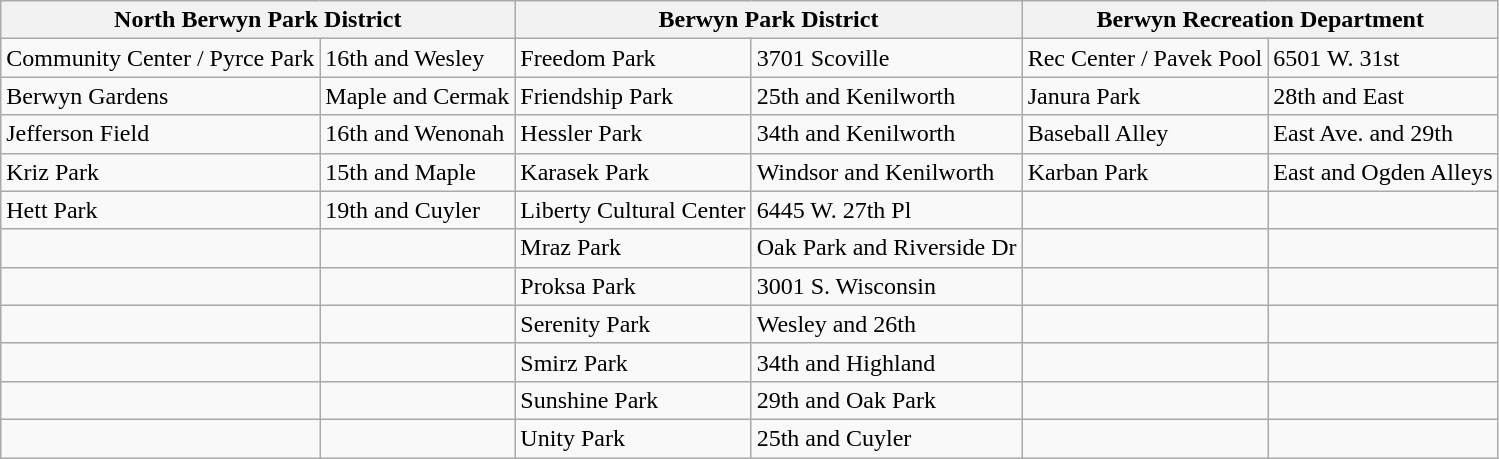<table class="wikitable">
<tr>
<th colspan="2">North Berwyn Park District</th>
<th colspan="2">Berwyn Park District</th>
<th colspan="2">Berwyn Recreation Department</th>
</tr>
<tr>
<td>Community Center / Pyrce Park</td>
<td>16th and Wesley</td>
<td>Freedom Park</td>
<td>3701 Scoville</td>
<td>Rec Center / Pavek Pool</td>
<td>6501 W. 31st</td>
</tr>
<tr>
<td>Berwyn Gardens</td>
<td>Maple and Cermak</td>
<td>Friendship Park</td>
<td>25th and Kenilworth</td>
<td>Janura Park</td>
<td>28th and East</td>
</tr>
<tr>
<td>Jefferson Field</td>
<td>16th and Wenonah</td>
<td>Hessler Park</td>
<td>34th and Kenilworth</td>
<td>Baseball Alley</td>
<td>East Ave. and 29th</td>
</tr>
<tr>
<td>Kriz Park</td>
<td>15th and Maple</td>
<td>Karasek Park</td>
<td>Windsor and Kenilworth</td>
<td>Karban Park</td>
<td>East and Ogden Alleys</td>
</tr>
<tr>
<td>Hett Park</td>
<td>19th and Cuyler</td>
<td>Liberty Cultural Center</td>
<td>6445 W. 27th Pl</td>
<td></td>
<td></td>
</tr>
<tr>
<td></td>
<td></td>
<td>Mraz Park</td>
<td>Oak Park and Riverside Dr</td>
<td></td>
<td></td>
</tr>
<tr>
<td></td>
<td></td>
<td>Proksa Park</td>
<td>3001 S. Wisconsin</td>
<td></td>
<td></td>
</tr>
<tr>
<td></td>
<td></td>
<td>Serenity Park</td>
<td>Wesley and 26th</td>
<td></td>
<td></td>
</tr>
<tr>
<td></td>
<td></td>
<td>Smirz Park</td>
<td>34th and Highland</td>
<td></td>
<td></td>
</tr>
<tr>
<td></td>
<td></td>
<td>Sunshine Park</td>
<td>29th and Oak Park</td>
<td></td>
<td></td>
</tr>
<tr>
<td></td>
<td></td>
<td>Unity Park</td>
<td>25th and Cuyler</td>
<td></td>
<td></td>
</tr>
</table>
